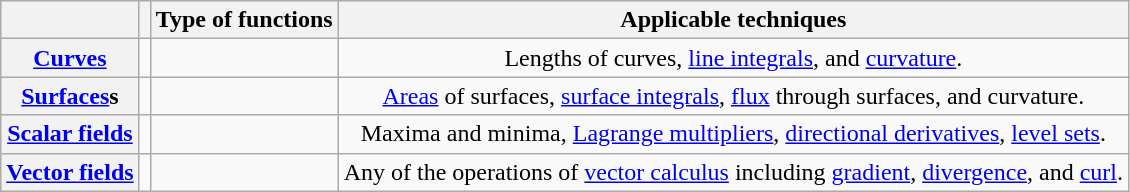<table class="wikitable" style="text-align:center">
<tr>
<th></th>
<th></th>
<th>Type of functions</th>
<th>Applicable techniques</th>
</tr>
<tr>
<th><a href='#'>Curves</a></th>
<td></td>
<td> <br></td>
<td>Lengths of curves, <a href='#'>line integrals</a>, and <a href='#'>curvature</a>.</td>
</tr>
<tr>
<th><a href='#'>Surfaces</a>s</th>
<td></td>
<td> <br></td>
<td><a href='#'>Areas</a> of surfaces, <a href='#'>surface integrals</a>, <a href='#'>flux</a> through surfaces, and curvature.</td>
</tr>
<tr>
<th><a href='#'>Scalar fields</a></th>
<td></td>
<td></td>
<td>Maxima and minima, <a href='#'>Lagrange multipliers</a>, <a href='#'>directional derivatives</a>, <a href='#'>level sets</a>.</td>
</tr>
<tr>
<th><a href='#'>Vector fields</a></th>
<td></td>
<td></td>
<td>Any of the operations of <a href='#'>vector calculus</a> including <a href='#'>gradient</a>, <a href='#'>divergence</a>, and <a href='#'>curl</a>.</td>
</tr>
</table>
